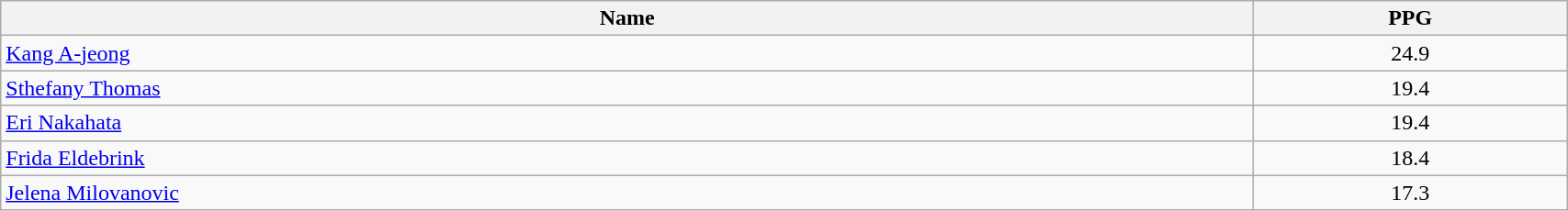<table class=wikitable width="90%">
<tr>
<th width="80%">Name</th>
<th width="20%">PPG</th>
</tr>
<tr>
<td> <a href='#'>Kang A-jeong</a></td>
<td align=center>24.9</td>
</tr>
<tr>
<td> <a href='#'>Sthefany Thomas</a></td>
<td align=center>19.4</td>
</tr>
<tr>
<td> <a href='#'>Eri Nakahata</a></td>
<td align=center>19.4</td>
</tr>
<tr>
<td> <a href='#'>Frida Eldebrink</a></td>
<td align=center>18.4</td>
</tr>
<tr>
<td> <a href='#'>Jelena Milovanovic</a></td>
<td align=center>17.3</td>
</tr>
</table>
